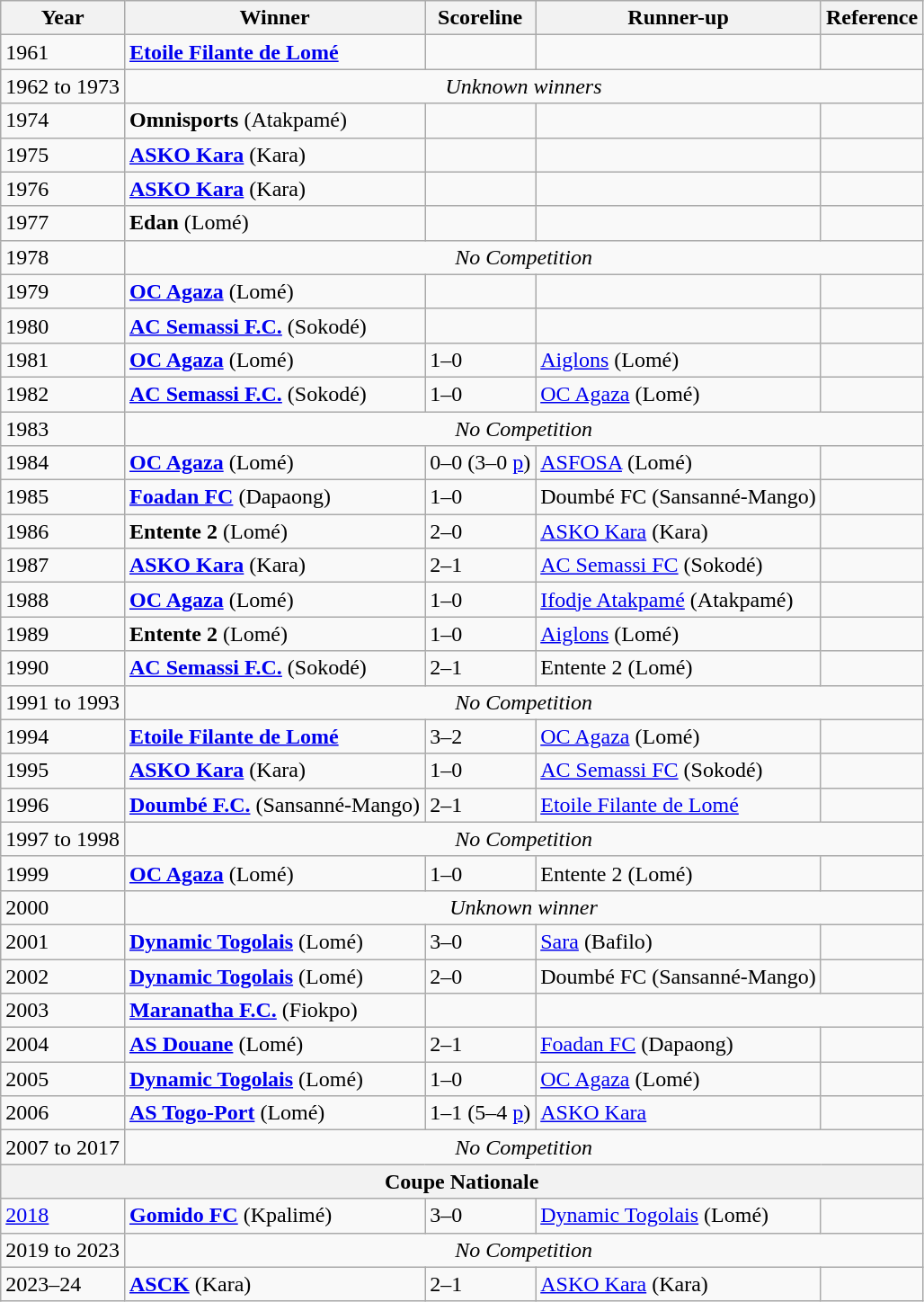<table class="wikitable">
<tr>
<th>Year</th>
<th>Winner</th>
<th>Scoreline</th>
<th>Runner-up</th>
<th>Reference</th>
</tr>
<tr>
<td>1961</td>
<td><strong><a href='#'>Etoile Filante de Lomé</a></strong></td>
<td></td>
<td></td>
<td></td>
</tr>
<tr>
<td>1962 to 1973</td>
<td colspan=4 align="center"><em>Unknown winners </em></td>
</tr>
<tr>
<td>1974</td>
<td><strong>Omnisports</strong> (Atakpamé)</td>
<td></td>
<td></td>
<td></td>
</tr>
<tr>
<td>1975</td>
<td><strong><a href='#'>ASKO Kara</a></strong> (Kara)</td>
<td></td>
<td></td>
<td></td>
</tr>
<tr>
<td>1976</td>
<td><strong><a href='#'>ASKO Kara</a></strong> (Kara)</td>
<td></td>
<td></td>
<td></td>
</tr>
<tr>
<td>1977</td>
<td><strong>Edan</strong> (Lomé)</td>
<td></td>
<td></td>
<td></td>
</tr>
<tr>
<td>1978</td>
<td colspan=4  align="center"><em>No Competition</em></td>
</tr>
<tr>
<td>1979</td>
<td><strong><a href='#'>OC Agaza</a></strong> (Lomé)</td>
<td></td>
<td></td>
<td></td>
</tr>
<tr>
<td>1980</td>
<td><strong><a href='#'>AC Semassi F.C.</a></strong> (Sokodé)</td>
<td></td>
<td></td>
<td></td>
</tr>
<tr>
<td>1981</td>
<td><strong><a href='#'>OC Agaza</a></strong> (Lomé)</td>
<td>1–0</td>
<td><a href='#'>Aiglons</a> (Lomé)</td>
<td></td>
</tr>
<tr>
<td>1982</td>
<td><strong><a href='#'>AC Semassi F.C.</a></strong> (Sokodé)</td>
<td>1–0</td>
<td><a href='#'>OC Agaza</a> (Lomé)</td>
<td></td>
</tr>
<tr>
<td>1983</td>
<td colspan=4  align="center"><em>No Competition</em></td>
</tr>
<tr>
<td>1984</td>
<td><strong><a href='#'>OC Agaza</a></strong> (Lomé)</td>
<td>0–0 (3–0 <a href='#'>p</a>)</td>
<td><a href='#'>ASFOSA</a> (Lomé)</td>
<td></td>
</tr>
<tr>
<td>1985</td>
<td><strong><a href='#'>Foadan FC</a></strong> (Dapaong)</td>
<td>1–0</td>
<td>Doumbé FC (Sansanné-Mango)</td>
<td></td>
</tr>
<tr>
<td>1986</td>
<td><strong>Entente 2</strong> (Lomé)</td>
<td>2–0</td>
<td><a href='#'>ASKO Kara</a> (Kara)</td>
<td></td>
</tr>
<tr>
<td>1987</td>
<td><strong><a href='#'>ASKO Kara</a></strong> (Kara)</td>
<td>2–1</td>
<td><a href='#'>AC Semassi FC</a> (Sokodé)</td>
<td></td>
</tr>
<tr>
<td>1988</td>
<td><strong><a href='#'>OC Agaza</a></strong> (Lomé)</td>
<td>1–0</td>
<td><a href='#'>Ifodje Atakpamé</a> (Atakpamé)</td>
<td></td>
</tr>
<tr>
<td>1989</td>
<td><strong>Entente 2</strong> (Lomé)</td>
<td>1–0</td>
<td><a href='#'>Aiglons</a> (Lomé)</td>
<td></td>
</tr>
<tr>
<td>1990</td>
<td><strong><a href='#'>AC Semassi F.C.</a></strong> (Sokodé)</td>
<td>2–1</td>
<td>Entente 2 (Lomé)</td>
<td></td>
</tr>
<tr>
<td>1991 to 1993</td>
<td colspan=4  align="center"><em>No Competition</em></td>
</tr>
<tr>
<td>1994</td>
<td><strong><a href='#'>Etoile Filante de Lomé</a></strong></td>
<td>3–2</td>
<td><a href='#'>OC Agaza</a> (Lomé)</td>
<td></td>
</tr>
<tr>
<td>1995</td>
<td><strong><a href='#'>ASKO Kara</a></strong> (Kara)</td>
<td>1–0</td>
<td><a href='#'>AC Semassi FC</a> (Sokodé)</td>
<td></td>
</tr>
<tr>
<td>1996</td>
<td><strong><a href='#'>Doumbé F.C.</a></strong> (Sansanné-Mango)</td>
<td>2–1</td>
<td><a href='#'>Etoile Filante de Lomé</a></td>
<td></td>
</tr>
<tr>
<td>1997 to 1998</td>
<td colspan=4  align="center"><em>No Competition</em></td>
</tr>
<tr>
<td>1999</td>
<td><strong><a href='#'>OC Agaza</a></strong> (Lomé)</td>
<td>1–0</td>
<td>Entente 2 (Lomé)</td>
<td></td>
</tr>
<tr>
<td>2000</td>
<td colspan=4 align="center"><em>Unknown winner</em></td>
</tr>
<tr>
<td>2001</td>
<td><strong><a href='#'>Dynamic Togolais</a></strong> (Lomé)</td>
<td>3–0</td>
<td><a href='#'>Sara</a> (Bafilo)</td>
<td></td>
</tr>
<tr>
<td>2002</td>
<td><strong><a href='#'>Dynamic Togolais</a></strong> (Lomé)</td>
<td>2–0</td>
<td>Doumbé FC (Sansanné-Mango)</td>
<td></td>
</tr>
<tr>
<td>2003</td>
<td><strong><a href='#'>Maranatha F.C.</a></strong> (Fiokpo)</td>
<td></td>
</tr>
<tr>
<td>2004</td>
<td><strong><a href='#'>AS Douane</a></strong> (Lomé)</td>
<td>2–1</td>
<td><a href='#'>Foadan FC</a> (Dapaong)</td>
<td></td>
</tr>
<tr>
<td>2005</td>
<td><strong><a href='#'>Dynamic Togolais</a></strong> (Lomé)</td>
<td>1–0</td>
<td><a href='#'>OC Agaza</a> (Lomé)</td>
<td></td>
</tr>
<tr>
<td>2006</td>
<td><strong><a href='#'>AS Togo-Port</a></strong> (Lomé)</td>
<td>1–1 (5–4 <a href='#'>p</a>)</td>
<td><a href='#'>ASKO Kara</a></td>
<td></td>
</tr>
<tr>
<td>2007 to 2017</td>
<td colspan=4  align="center"><em>No Competition</em></td>
</tr>
<tr>
<th colspan=5>Coupe Nationale</th>
</tr>
<tr>
<td><a href='#'>2018</a></td>
<td><strong><a href='#'>Gomido FC</a></strong> (Kpalimé)</td>
<td>3–0</td>
<td><a href='#'>Dynamic Togolais</a> (Lomé)</td>
<td></td>
</tr>
<tr>
<td>2019 to 2023</td>
<td colspan=4  align="center"><em>No Competition</em></td>
</tr>
<tr>
<td>2023–24</td>
<td><strong><a href='#'>ASCK</a></strong> (Kara)</td>
<td>2–1</td>
<td><a href='#'>ASKO Kara</a> (Kara)</td>
<td></td>
</tr>
</table>
